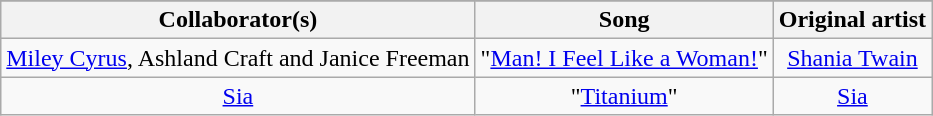<table class="wikitable" style="text-align:center;">
<tr>
</tr>
<tr>
<th>Collaborator(s)</th>
<th>Song</th>
<th>Original artist</th>
</tr>
<tr>
<td><a href='#'>Miley Cyrus</a>, Ashland Craft and Janice Freeman</td>
<td>"<a href='#'>Man! I Feel Like a Woman!</a>"</td>
<td><a href='#'>Shania Twain</a></td>
</tr>
<tr>
<td><a href='#'>Sia</a></td>
<td>"<a href='#'>Titanium</a>"</td>
<td><a href='#'>Sia</a></td>
</tr>
</table>
